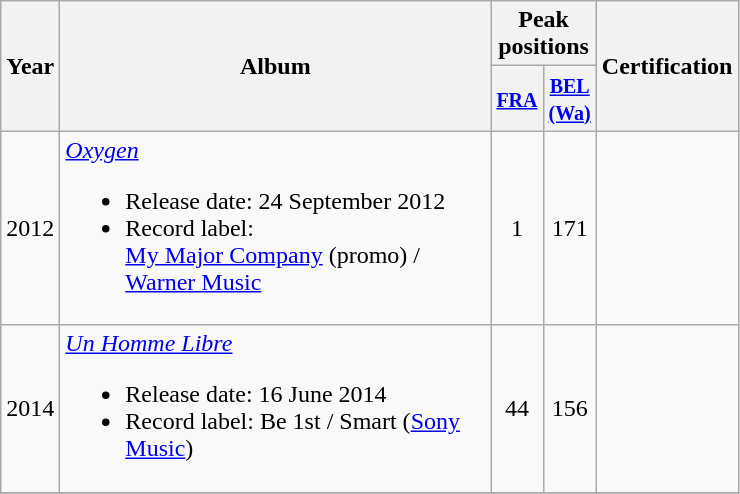<table class="wikitable">
<tr>
<th align="center" rowspan="2" width="10">Year</th>
<th align="center" rowspan="2" width="280">Album</th>
<th align="center" colspan="2">Peak positions</th>
<th align="center" rowspan="2" width="40">Certification</th>
</tr>
<tr>
<th width="20"><small><a href='#'>FRA</a></small><br></th>
<th width="20"><small><a href='#'>BEL <br>(Wa)</a></small><br></th>
</tr>
<tr>
<td align="center" rowspan="1">2012</td>
<td><em><a href='#'>Oxygen</a></em><br><ul><li>Release date: 24 September 2012</li><li>Record label: <br><a href='#'>My Major Company</a> (promo) / <br><a href='#'>Warner Music</a></li></ul></td>
<td align="center">1</td>
<td align="center">171</td>
<td align="center"></td>
</tr>
<tr>
<td align="center" rowspan="1">2014</td>
<td><em><a href='#'>Un Homme Libre</a></em><br><ul><li>Release date: 16 June 2014</li><li>Record label: Be 1st / Smart (<a href='#'>Sony Music</a>)</li></ul></td>
<td align="center">44</td>
<td align="center">156</td>
<td align="center"></td>
</tr>
<tr>
</tr>
</table>
